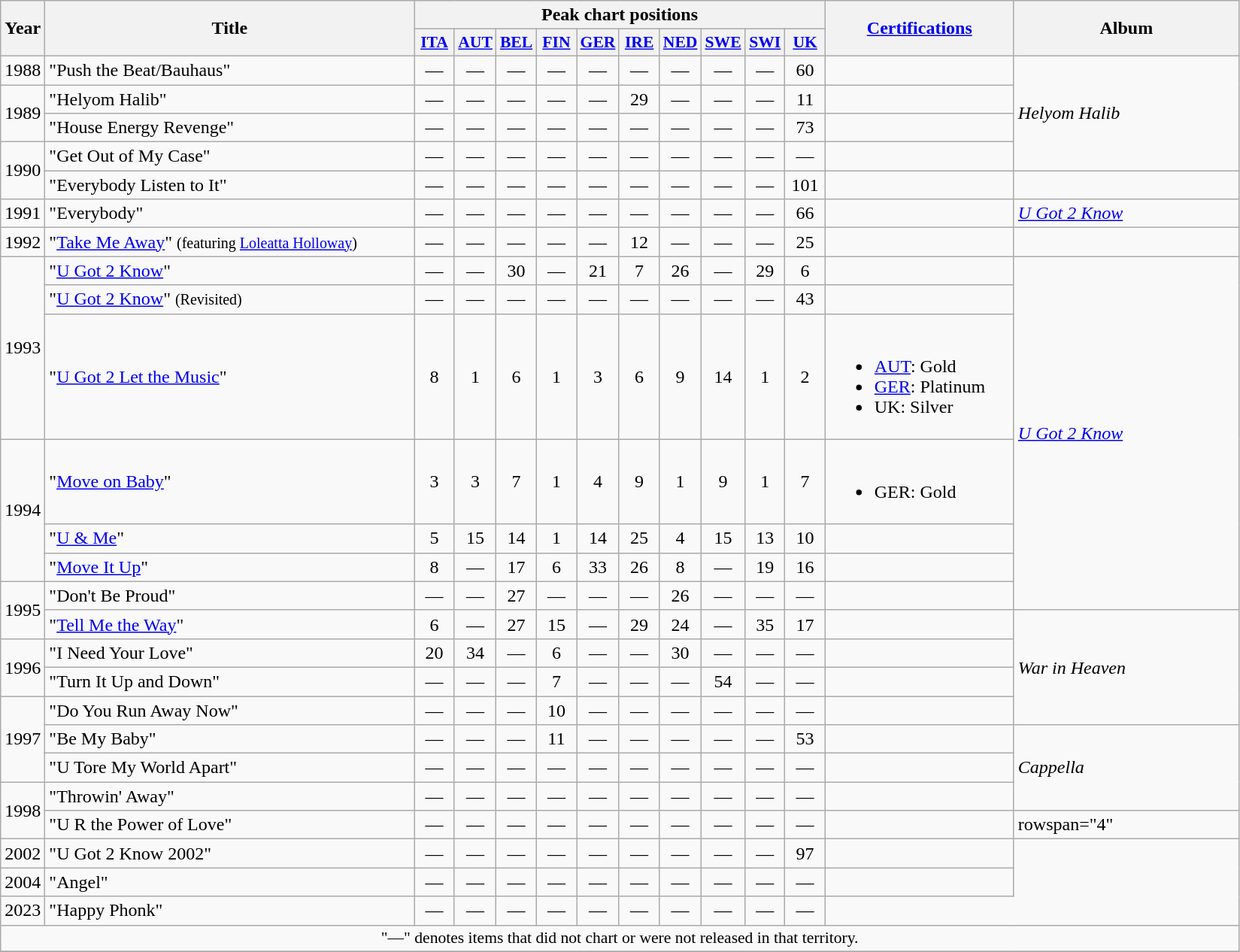<table class="wikitable">
<tr>
<th rowspan="2" style="width:2em;">Year</th>
<th rowspan="2" style="width:20em;">Title</th>
<th colspan="10">Peak chart positions</th>
<th rowspan="2" style="width:10em;"><a href='#'>Certifications</a></th>
<th rowspan="2" style="width:12em;">Album</th>
</tr>
<tr>
<th style="width:2em;font-size:90%;"><a href='#'>ITA</a><br></th>
<th style="width:2em;font-size:90%;"><a href='#'>AUT</a><br></th>
<th style="width:2em;font-size:90%;"><a href='#'>BEL</a><br></th>
<th style="width:2em;font-size:90%;"><a href='#'>FIN</a><br></th>
<th style="width:2em;font-size:90%;"><a href='#'>GER</a><br></th>
<th style="width:2em;font-size:90%;"><a href='#'>IRE</a><br></th>
<th style="width:2em;font-size:90%;"><a href='#'>NED</a><br></th>
<th style="width:2em;font-size:90%;"><a href='#'>SWE</a><br></th>
<th style="width:2em;font-size:90%;"><a href='#'>SWI</a><br></th>
<th style="width:2em;font-size:90%;"><a href='#'>UK</a><br></th>
</tr>
<tr>
<td>1988</td>
<td>"Push the Beat/Bauhaus"</td>
<td align="center">—</td>
<td align="center">—</td>
<td align="center">—</td>
<td align="center">—</td>
<td align="center">—</td>
<td align="center">—</td>
<td align="center">—</td>
<td align="center">—</td>
<td align="center">—</td>
<td align="center">60</td>
<td></td>
<td rowspan="4"><em>Helyom Halib</em></td>
</tr>
<tr>
<td rowspan="2">1989</td>
<td>"Helyom Halib"</td>
<td align="center">—</td>
<td align="center">—</td>
<td align="center">—</td>
<td align="center">—</td>
<td align="center">—</td>
<td align="center">29</td>
<td align="center">—</td>
<td align="center">—</td>
<td align="center">—</td>
<td align="center">11</td>
<td></td>
</tr>
<tr>
<td>"House Energy Revenge"</td>
<td align="center">—</td>
<td align="center">—</td>
<td align="center">—</td>
<td align="center">—</td>
<td align="center">—</td>
<td align="center">—</td>
<td align="center">—</td>
<td align="center">—</td>
<td align="center">—</td>
<td align="center">73</td>
<td></td>
</tr>
<tr>
<td rowspan="2">1990</td>
<td>"Get Out of My Case"</td>
<td align="center">—</td>
<td align="center">—</td>
<td align="center">—</td>
<td align="center">—</td>
<td align="center">—</td>
<td align="center">—</td>
<td align="center">—</td>
<td align="center">—</td>
<td align="center">—</td>
<td align="center">—</td>
<td></td>
</tr>
<tr>
<td>"Everybody Listen to It"</td>
<td align="center">—</td>
<td align="center">—</td>
<td align="center">—</td>
<td align="center">—</td>
<td align="center">—</td>
<td align="center">—</td>
<td align="center">—</td>
<td align="center">—</td>
<td align="center">—</td>
<td align="center">101</td>
<td></td>
<td></td>
</tr>
<tr>
<td>1991</td>
<td>"Everybody"</td>
<td align="center">—</td>
<td align="center">—</td>
<td align="center">—</td>
<td align="center">—</td>
<td align="center">—</td>
<td align="center">—</td>
<td align="center">—</td>
<td align="center">—</td>
<td align="center">—</td>
<td align="center">66</td>
<td></td>
<td><em><a href='#'>U Got 2 Know</a></em></td>
</tr>
<tr>
<td>1992</td>
<td>"<a href='#'>Take Me Away</a>" <small>(featuring <a href='#'>Loleatta Holloway</a>)</small></td>
<td align="center">—</td>
<td align="center">—</td>
<td align="center">—</td>
<td align="center">—</td>
<td align="center">—</td>
<td align="center">12</td>
<td align="center">—</td>
<td align="center">—</td>
<td align="center">—</td>
<td align="center">25</td>
<td></td>
<td></td>
</tr>
<tr>
<td rowspan="3">1993</td>
<td>"<a href='#'>U Got 2 Know</a>"</td>
<td align="center">—</td>
<td align="center">—</td>
<td align="center">30</td>
<td align="center">—</td>
<td align="center">21</td>
<td align="center">7</td>
<td align="center">26</td>
<td align="center">—</td>
<td align="center">29</td>
<td align="center">6</td>
<td></td>
<td rowspan="7"><em><a href='#'>U Got 2 Know</a></em></td>
</tr>
<tr>
<td>"<a href='#'>U Got 2 Know</a>" <small>(Revisited)</small></td>
<td align="center">—</td>
<td align="center">—</td>
<td align="center">—</td>
<td align="center">—</td>
<td align="center">—</td>
<td align="center">—</td>
<td align="center">—</td>
<td align="center">—</td>
<td align="center">—</td>
<td align="center">43</td>
<td></td>
</tr>
<tr>
<td>"<a href='#'>U Got 2 Let the Music</a>"</td>
<td align="center">8</td>
<td align="center">1</td>
<td align="center">6</td>
<td align="center">1</td>
<td align="center">3</td>
<td align="center">6</td>
<td align="center">9</td>
<td align="center">14</td>
<td align="center">1</td>
<td align="center">2</td>
<td><br><ul><li><a href='#'>AUT</a>: Gold</li><li><a href='#'>GER</a>: Platinum</li><li>UK: Silver</li></ul></td>
</tr>
<tr>
<td rowspan="3">1994</td>
<td>"<a href='#'>Move on Baby</a>"</td>
<td align="center">3</td>
<td align="center">3</td>
<td align="center">7</td>
<td align="center">1</td>
<td align="center">4</td>
<td align="center">9</td>
<td align="center">1</td>
<td align="center">9</td>
<td align="center">1</td>
<td align="center">7</td>
<td><br><ul><li>GER: Gold</li></ul></td>
</tr>
<tr>
<td>"<a href='#'>U & Me</a>"</td>
<td align="center">5</td>
<td align="center">15</td>
<td align="center">14</td>
<td align="center">1</td>
<td align="center">14</td>
<td align="center">25</td>
<td align="center">4</td>
<td align="center">15</td>
<td align="center">13</td>
<td align="center">10</td>
<td></td>
</tr>
<tr>
<td>"<a href='#'>Move It Up</a>"</td>
<td align="center">8</td>
<td align="center">—</td>
<td align="center">17</td>
<td align="center">6</td>
<td align="center">33</td>
<td align="center">26</td>
<td align="center">8</td>
<td align="center">—</td>
<td align="center">19</td>
<td align="center">16</td>
<td></td>
</tr>
<tr>
<td rowspan="2">1995</td>
<td>"Don't Be Proud"</td>
<td align="center">—</td>
<td align="center">—</td>
<td align="center">27</td>
<td align="center">—</td>
<td align="center">—</td>
<td align="center">—</td>
<td align="center">26</td>
<td align="center">—</td>
<td align="center">—</td>
<td align="center">—</td>
<td></td>
</tr>
<tr>
<td>"<a href='#'>Tell Me the Way</a>"</td>
<td align="center">6</td>
<td align="center">—</td>
<td align="center">27</td>
<td align="center">15</td>
<td align="center">—</td>
<td align="center">29</td>
<td align="center">24</td>
<td align="center">—</td>
<td align="center">35</td>
<td align="center">17</td>
<td></td>
<td rowspan="4"><em>War in Heaven</em></td>
</tr>
<tr>
<td rowspan="2">1996</td>
<td>"I Need Your Love"</td>
<td align="center">20</td>
<td align="center">34</td>
<td align="center">—</td>
<td align="center">6</td>
<td align="center">—</td>
<td align="center">—</td>
<td align="center">30</td>
<td align="center">—</td>
<td align="center">—</td>
<td align="center">—</td>
<td></td>
</tr>
<tr>
<td>"Turn It Up and Down"</td>
<td align="center">—</td>
<td align="center">—</td>
<td align="center">—</td>
<td align="center">7</td>
<td align="center">—</td>
<td align="center">—</td>
<td align="center">—</td>
<td align="center">54</td>
<td align="center">—</td>
<td align="center">—</td>
<td></td>
</tr>
<tr>
<td rowspan="3">1997</td>
<td>"Do You Run Away Now"</td>
<td align="center">—</td>
<td align="center">—</td>
<td align="center">—</td>
<td align="center">10</td>
<td align="center">—</td>
<td align="center">—</td>
<td align="center">—</td>
<td align="center">—</td>
<td align="center">—</td>
<td align="center">—</td>
<td></td>
</tr>
<tr>
<td>"Be My Baby"</td>
<td align="center">—</td>
<td align="center">—</td>
<td align="center">—</td>
<td align="center">11</td>
<td align="center">—</td>
<td align="center">—</td>
<td align="center">—</td>
<td align="center">—</td>
<td align="center">—</td>
<td align="center">53</td>
<td></td>
<td rowspan="3"><em>Cappella</em></td>
</tr>
<tr>
<td>"U Tore My World Apart"</td>
<td align="center">—</td>
<td align="center">—</td>
<td align="center">—</td>
<td align="center">—</td>
<td align="center">—</td>
<td align="center">—</td>
<td align="center">—</td>
<td align="center">—</td>
<td align="center">—</td>
<td align="center">—</td>
<td></td>
</tr>
<tr>
<td rowspan="2">1998</td>
<td>"Throwin' Away"</td>
<td align="center">—</td>
<td align="center">—</td>
<td align="center">—</td>
<td align="center">—</td>
<td align="center">—</td>
<td align="center">—</td>
<td align="center">—</td>
<td align="center">—</td>
<td align="center">—</td>
<td align="center">—</td>
<td></td>
</tr>
<tr>
<td>"U R the Power of Love"</td>
<td align="center">—</td>
<td align="center">—</td>
<td align="center">—</td>
<td align="center">—</td>
<td align="center">—</td>
<td align="center">—</td>
<td align="center">—</td>
<td align="center">—</td>
<td align="center">—</td>
<td align="center">—</td>
<td></td>
<td>rowspan="4" </td>
</tr>
<tr>
<td>2002</td>
<td>"U Got 2 Know 2002"</td>
<td align="center">—</td>
<td align="center">—</td>
<td align="center">—</td>
<td align="center">—</td>
<td align="center">—</td>
<td align="center">—</td>
<td align="center">—</td>
<td align="center">—</td>
<td align="center">—</td>
<td align="center">97</td>
<td></td>
</tr>
<tr>
<td>2004</td>
<td>"Angel"</td>
<td align="center">—</td>
<td align="center">—</td>
<td align="center">—</td>
<td align="center">—</td>
<td align="center">—</td>
<td align="center">—</td>
<td align="center">—</td>
<td align="center">—</td>
<td align="center">—</td>
<td align="center">—</td>
<td></td>
</tr>
<tr>
<td>2023</td>
<td>"Happy Phonk"</td>
<td align="center">—</td>
<td align="center">—</td>
<td align="center">—</td>
<td align="center">—</td>
<td align="center">—</td>
<td align="center">—</td>
<td align="center">—</td>
<td align="center">—</td>
<td align="center">—</td>
<td align="center">—</td>
</tr>
<tr>
<td align="center" colspan="15" style="font-size:90%">"—" denotes items that did not chart or were not released in that territory.</td>
</tr>
<tr>
</tr>
</table>
